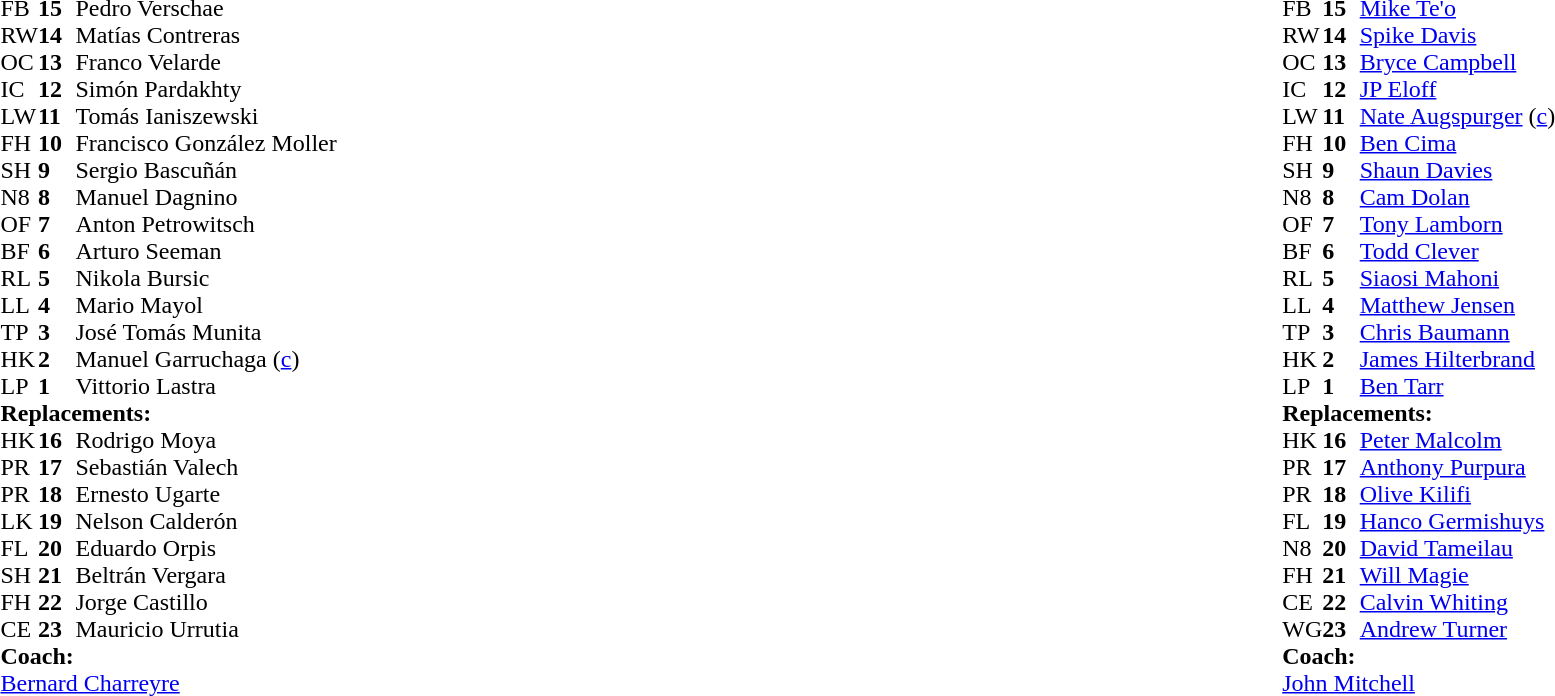<table style="width:100%">
<tr>
<td style="vertical-align:top; width:50%"><br><table cellspacing="0" cellpadding="0">
<tr>
<th width="25"></th>
<th width="25"></th>
</tr>
<tr>
<td>FB</td>
<td><strong>15</strong></td>
<td>Pedro Verschae</td>
</tr>
<tr>
<td>RW</td>
<td><strong>14</strong></td>
<td>Matías Contreras</td>
<td></td>
<td></td>
</tr>
<tr>
<td>OC</td>
<td><strong>13</strong></td>
<td>Franco Velarde</td>
</tr>
<tr>
<td>IC</td>
<td><strong>12</strong></td>
<td>Simón Pardakhty</td>
<td></td>
</tr>
<tr>
<td>LW</td>
<td><strong>11</strong></td>
<td>Tomás Ianiszewski</td>
</tr>
<tr>
<td>FH</td>
<td><strong>10</strong></td>
<td>Francisco González Moller</td>
<td></td>
<td></td>
</tr>
<tr>
<td>SH</td>
<td><strong>9</strong></td>
<td>Sergio Bascuñán</td>
<td></td>
<td></td>
</tr>
<tr>
<td>N8</td>
<td><strong>8</strong></td>
<td>Manuel Dagnino</td>
<td></td>
<td></td>
</tr>
<tr>
<td>OF</td>
<td><strong>7</strong></td>
<td>Anton Petrowitsch</td>
</tr>
<tr>
<td>BF</td>
<td><strong>6</strong></td>
<td>Arturo Seeman</td>
<td></td>
<td></td>
</tr>
<tr>
<td>RL</td>
<td><strong>5</strong></td>
<td>Nikola Bursic</td>
</tr>
<tr>
<td>LL</td>
<td><strong>4</strong></td>
<td>Mario Mayol</td>
</tr>
<tr>
<td>TP</td>
<td><strong>3</strong></td>
<td>José Tomás Munita</td>
<td></td>
<td></td>
</tr>
<tr>
<td>HK</td>
<td><strong>2</strong></td>
<td>Manuel Garruchaga (<a href='#'>c</a>)</td>
<td></td>
<td></td>
</tr>
<tr>
<td>LP</td>
<td><strong>1</strong></td>
<td>Vittorio Lastra</td>
<td></td>
<td></td>
</tr>
<tr>
<td colspan=3><strong>Replacements:</strong></td>
</tr>
<tr>
<td>HK</td>
<td><strong>16</strong></td>
<td>Rodrigo Moya</td>
<td></td>
<td></td>
</tr>
<tr>
<td>PR</td>
<td><strong>17</strong></td>
<td>Sebastián Valech</td>
<td></td>
<td></td>
</tr>
<tr>
<td>PR</td>
<td><strong>18</strong></td>
<td>Ernesto Ugarte</td>
<td></td>
<td></td>
</tr>
<tr>
<td>LK</td>
<td><strong>19</strong></td>
<td>Nelson Calderón</td>
<td></td>
<td></td>
</tr>
<tr>
<td>FL</td>
<td><strong>20</strong></td>
<td>Eduardo Orpis</td>
<td></td>
<td></td>
</tr>
<tr>
<td>SH</td>
<td><strong>21</strong></td>
<td>Beltrán Vergara</td>
<td></td>
<td></td>
</tr>
<tr>
<td>FH</td>
<td><strong>22</strong></td>
<td>Jorge Castillo</td>
<td></td>
<td></td>
</tr>
<tr>
<td>CE</td>
<td><strong>23</strong></td>
<td>Mauricio Urrutia</td>
<td></td>
<td></td>
</tr>
<tr>
<td colspan=3><strong>Coach:</strong></td>
</tr>
<tr>
<td colspan="4"> <a href='#'>Bernard Charreyre</a></td>
</tr>
</table>
</td>
<td style="vertical-align:top"></td>
<td style="vertical-align:top; width:50%"><br><table cellspacing="0" cellpadding="0" style="margin:auto">
<tr>
<th width="25"></th>
<th width="25"></th>
</tr>
<tr>
<td>FB</td>
<td><strong>15</strong></td>
<td><a href='#'>Mike Te'o</a></td>
</tr>
<tr>
<td>RW</td>
<td><strong>14</strong></td>
<td><a href='#'>Spike Davis</a></td>
<td></td>
<td></td>
</tr>
<tr>
<td>OC</td>
<td><strong>13</strong></td>
<td><a href='#'>Bryce Campbell</a></td>
<td></td>
</tr>
<tr>
<td>IC</td>
<td><strong>12</strong></td>
<td><a href='#'>JP Eloff</a></td>
<td></td>
<td></td>
</tr>
<tr>
<td>LW</td>
<td><strong>11</strong></td>
<td><a href='#'>Nate Augspurger</a> (<a href='#'>c</a>)</td>
</tr>
<tr>
<td>FH</td>
<td><strong>10</strong></td>
<td><a href='#'>Ben Cima</a></td>
</tr>
<tr>
<td>SH</td>
<td><strong>9</strong></td>
<td><a href='#'>Shaun Davies</a></td>
<td></td>
<td></td>
</tr>
<tr>
<td>N8</td>
<td><strong>8</strong></td>
<td><a href='#'>Cam Dolan</a></td>
</tr>
<tr>
<td>OF</td>
<td><strong>7</strong></td>
<td><a href='#'>Tony Lamborn</a></td>
</tr>
<tr>
<td>BF</td>
<td><strong>6</strong></td>
<td><a href='#'>Todd Clever</a></td>
<td></td>
<td></td>
</tr>
<tr>
<td>RL</td>
<td><strong>5</strong></td>
<td><a href='#'>Siaosi Mahoni</a></td>
<td></td>
<td></td>
</tr>
<tr>
<td>LL</td>
<td><strong>4</strong></td>
<td><a href='#'>Matthew Jensen</a></td>
</tr>
<tr>
<td>TP</td>
<td><strong>3</strong></td>
<td><a href='#'>Chris Baumann</a></td>
<td></td>
<td></td>
</tr>
<tr>
<td>HK</td>
<td><strong>2</strong></td>
<td><a href='#'>James Hilterbrand</a></td>
<td></td>
<td></td>
</tr>
<tr>
<td>LP</td>
<td><strong>1</strong></td>
<td><a href='#'>Ben Tarr</a></td>
<td></td>
<td></td>
</tr>
<tr>
<td colspan=3><strong>Replacements:</strong></td>
</tr>
<tr>
<td>HK</td>
<td><strong>16</strong></td>
<td><a href='#'>Peter Malcolm</a></td>
<td></td>
<td></td>
</tr>
<tr>
<td>PR</td>
<td><strong>17</strong></td>
<td><a href='#'>Anthony Purpura</a></td>
<td></td>
<td></td>
</tr>
<tr>
<td>PR</td>
<td><strong>18</strong></td>
<td><a href='#'>Olive Kilifi</a></td>
<td></td>
<td></td>
</tr>
<tr>
<td>FL</td>
<td><strong>19</strong></td>
<td><a href='#'>Hanco Germishuys</a></td>
<td></td>
<td></td>
</tr>
<tr>
<td>N8</td>
<td><strong>20</strong></td>
<td><a href='#'>David Tameilau</a></td>
<td></td>
<td></td>
</tr>
<tr>
<td>FH</td>
<td><strong>21</strong></td>
<td><a href='#'>Will Magie</a></td>
<td></td>
<td></td>
</tr>
<tr>
<td>CE</td>
<td><strong>22</strong></td>
<td><a href='#'>Calvin Whiting</a></td>
<td></td>
<td></td>
</tr>
<tr>
<td>WG</td>
<td><strong>23</strong></td>
<td><a href='#'>Andrew Turner</a></td>
<td></td>
<td></td>
</tr>
<tr>
<td colspan=3><strong>Coach:</strong></td>
</tr>
<tr>
<td colspan="4"> <a href='#'>John Mitchell</a></td>
</tr>
</table>
</td>
</tr>
</table>
